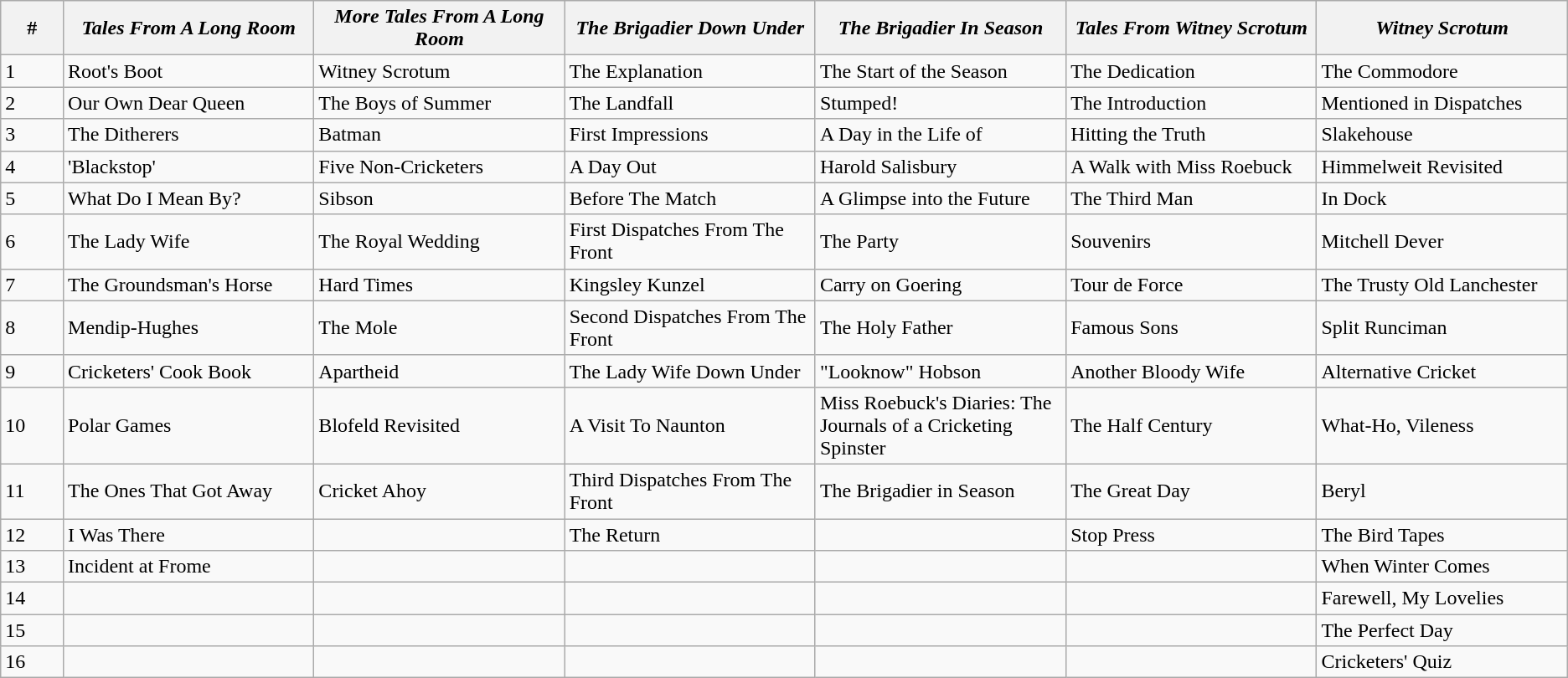<table class="wikitable">
<tr>
<th style="width: 4%;">#</th>
<th style="width: 16%;"><em>Tales From A Long Room</em></th>
<th style="width: 16%;"><em>More Tales From A Long Room</em></th>
<th style="width: 16%;"><em> The Brigadier Down Under</em></th>
<th style="width: 16%;"><em>The Brigadier In Season</em></th>
<th style="width: 16%;"><em>Tales From Witney Scrotum</em></th>
<th style="width: 16%;"><em>Witney Scrotum</em></th>
</tr>
<tr>
<td>1</td>
<td>Root's Boot</td>
<td>Witney Scrotum</td>
<td>The Explanation</td>
<td>The Start of the Season</td>
<td>The Dedication</td>
<td>The Commodore</td>
</tr>
<tr>
<td>2</td>
<td>Our Own Dear Queen</td>
<td>The Boys of Summer</td>
<td>The Landfall</td>
<td>Stumped!</td>
<td>The Introduction</td>
<td>Mentioned in Dispatches</td>
</tr>
<tr>
<td>3</td>
<td>The Ditherers</td>
<td>Batman</td>
<td>First Impressions</td>
<td>A Day in the Life of</td>
<td>Hitting the Truth</td>
<td>Slakehouse</td>
</tr>
<tr>
<td>4</td>
<td>'Blackstop'</td>
<td>Five Non-Cricketers</td>
<td>A Day Out</td>
<td>Harold Salisbury</td>
<td>A Walk with Miss Roebuck</td>
<td>Himmelweit Revisited</td>
</tr>
<tr>
<td>5</td>
<td>What Do I Mean By?</td>
<td>Sibson</td>
<td>Before The Match</td>
<td>A Glimpse into the Future</td>
<td>The Third Man</td>
<td>In Dock</td>
</tr>
<tr>
<td>6</td>
<td>The Lady Wife</td>
<td>The Royal Wedding</td>
<td>First Dispatches From The Front</td>
<td>The Party</td>
<td>Souvenirs</td>
<td>Mitchell Dever</td>
</tr>
<tr>
<td>7</td>
<td>The Groundsman's Horse</td>
<td>Hard Times</td>
<td>Kingsley Kunzel</td>
<td>Carry on Goering</td>
<td>Tour de Force</td>
<td>The Trusty Old Lanchester</td>
</tr>
<tr>
<td>8</td>
<td>Mendip-Hughes</td>
<td>The Mole</td>
<td>Second Dispatches From The Front</td>
<td>The Holy Father</td>
<td>Famous Sons</td>
<td>Split Runciman</td>
</tr>
<tr>
<td>9</td>
<td>Cricketers' Cook Book</td>
<td>Apartheid</td>
<td>The Lady Wife Down Under</td>
<td>"Looknow" Hobson</td>
<td>Another Bloody Wife</td>
<td>Alternative Cricket</td>
</tr>
<tr>
<td>10</td>
<td>Polar Games</td>
<td>Blofeld Revisited</td>
<td>A Visit To Naunton</td>
<td>Miss Roebuck's Diaries: The Journals of a Cricketing Spinster</td>
<td>The Half Century</td>
<td>What-Ho, Vileness</td>
</tr>
<tr>
<td>11</td>
<td>The Ones That Got Away</td>
<td>Cricket Ahoy</td>
<td>Third Dispatches From The Front</td>
<td>The Brigadier in Season</td>
<td>The Great Day</td>
<td>Beryl</td>
</tr>
<tr>
<td>12</td>
<td>I Was There</td>
<td></td>
<td>The Return</td>
<td></td>
<td>Stop Press</td>
<td>The Bird Tapes</td>
</tr>
<tr>
<td>13</td>
<td>Incident at Frome</td>
<td></td>
<td></td>
<td></td>
<td></td>
<td>When Winter Comes</td>
</tr>
<tr>
<td>14</td>
<td></td>
<td></td>
<td></td>
<td></td>
<td></td>
<td>Farewell, My Lovelies</td>
</tr>
<tr>
<td>15</td>
<td></td>
<td></td>
<td></td>
<td></td>
<td></td>
<td>The Perfect Day</td>
</tr>
<tr>
<td>16</td>
<td></td>
<td></td>
<td></td>
<td></td>
<td></td>
<td>Cricketers' Quiz</td>
</tr>
</table>
